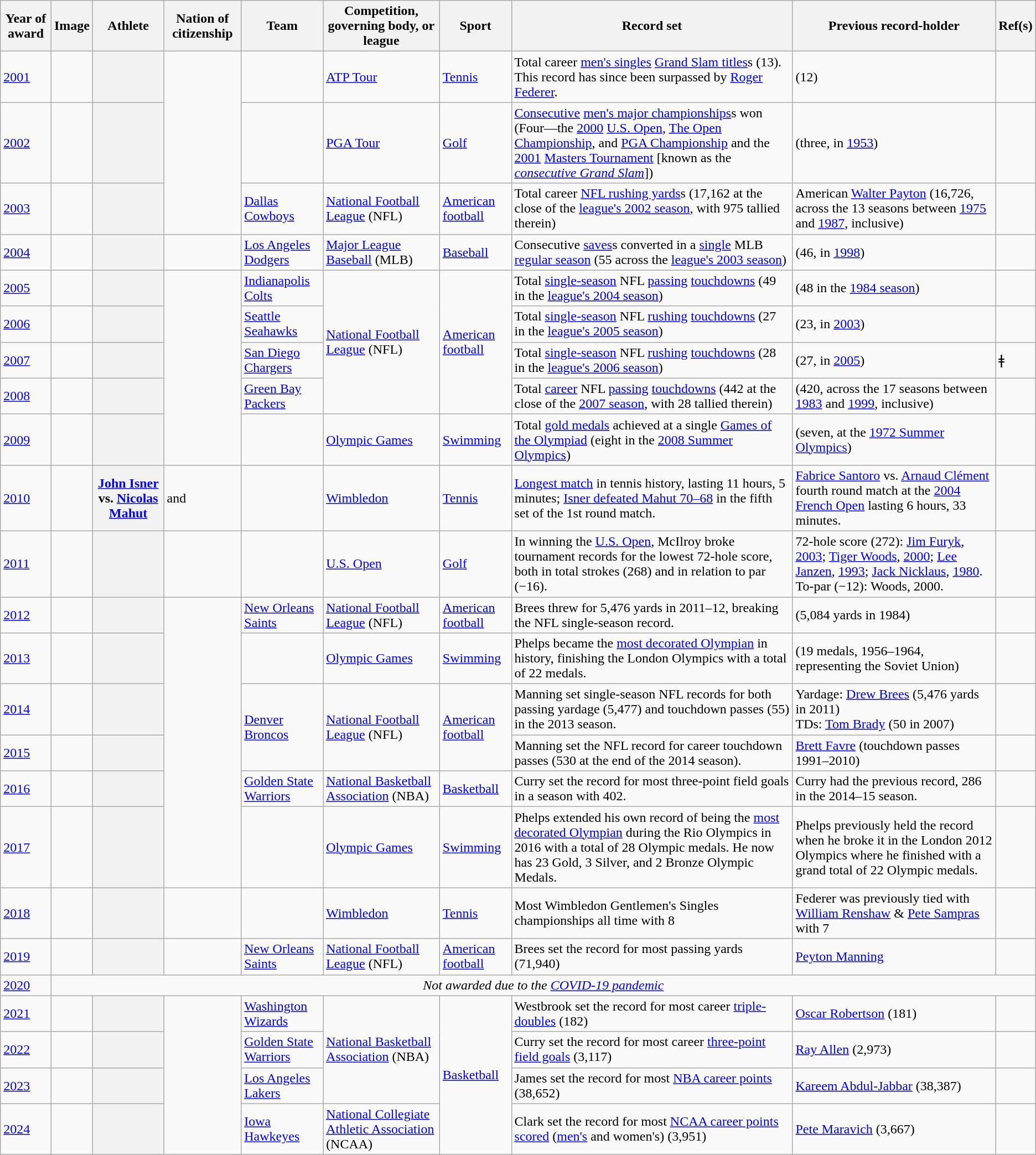<table class="wikitable sortable plainrowheaders">
<tr>
<th scope="col">Year of award</th>
<th scope="col" class="unsortable">Image</th>
<th scope="col">Athlete</th>
<th scope="col">Nation of citizenship</th>
<th scope="col">Team</th>
<th scope="col">Competition, governing body, or league</th>
<th scope="col">Sport</th>
<th scope="col" class="unsortable">Record set</th>
<th scope="col">Previous record-holder</th>
<th scope="col" class="unsortable">Ref(s)</th>
</tr>
<tr>
<td><a href='#'>2001</a></td>
<td></td>
<th scope="row"></th>
<td rowspan=3></td>
<td></td>
<td><a href='#'>ATP Tour</a></td>
<td><a href='#'>Tennis</a></td>
<td>Total career <a href='#'>men's singles</a> <a href='#'>Grand Slam titles</a>s (13). This record has since been surpassed by <a href='#'>Roger Federer</a>.</td>
<td> (12)</td>
<td></td>
</tr>
<tr>
<td><a href='#'>2002</a></td>
<td></td>
<th scope="row"></th>
<td></td>
<td><a href='#'>PGA Tour</a></td>
<td><a href='#'>Golf</a></td>
<td><a href='#'>Consecutive</a> <a href='#'>men's major championships</a>s won (Four—the <a href='#'>2000</a> <a href='#'>U.S. Open</a>, <a href='#'>The Open Championship</a>, and <a href='#'>PGA Championship</a> and the <a href='#'>2001</a> <a href='#'>Masters Tournament</a> [known as the <em><a href='#'>consecutive Grand Slam</a></em>])</td>
<td> (three, in <a href='#'>1953</a>)</td>
<td></td>
</tr>
<tr>
<td><a href='#'>2003</a></td>
<td></td>
<th scope="row"></th>
<td><a href='#'>Dallas Cowboys</a></td>
<td><a href='#'>National Football League</a> (NFL)</td>
<td><a href='#'>American football</a></td>
<td>Total career <a href='#'>NFL rushing yards</a>s (17,162 at the close of the <a href='#'>league's 2002 season</a>, with 975 tallied therein)</td>
<td>American <a href='#'>Walter Payton</a> (16,726, across the 13 seasons between <a href='#'>1975</a> and <a href='#'>1987</a>, inclusive)</td>
<td></td>
</tr>
<tr>
<td><a href='#'>2004</a></td>
<td></td>
<th scope="row"></th>
<td></td>
<td><a href='#'>Los Angeles Dodgers</a></td>
<td><a href='#'>Major League Baseball</a> (MLB)</td>
<td><a href='#'>Baseball</a></td>
<td>Consecutive <a href='#'>saves</a>s converted in a <a href='#'>single</a> MLB <a href='#'>regular season</a> (55 across the <a href='#'>league's 2003 season</a>)</td>
<td> (46, in <a href='#'>1998</a>)</td>
<td></td>
</tr>
<tr>
<td><a href='#'>2005</a></td>
<td></td>
<th scope="row"></th>
<td rowspan=5></td>
<td><a href='#'>Indianapolis Colts</a></td>
<td rowspan=4><a href='#'>National Football League</a> (NFL)</td>
<td rowspan=4><a href='#'>American football</a></td>
<td>Total <a href='#'>single-season</a> NFL <a href='#'>passing</a> <a href='#'>touchdowns</a> (49 in the <a href='#'>league's 2004 season</a>)</td>
<td> (48 in the <a href='#'>1984 season</a>)</td>
<td></td>
</tr>
<tr>
<td><a href='#'>2006</a></td>
<td></td>
<th scope="row"></th>
<td><a href='#'>Seattle Seahawks</a></td>
<td>Total <a href='#'>single-season</a> NFL <a href='#'>rushing</a> <a href='#'>touchdowns</a> (27 in the <a href='#'>league's 2005 season</a>)</td>
<td> (23, in <a href='#'>2003</a>)</td>
<td></td>
</tr>
<tr>
<td><a href='#'>2007</a></td>
<td></td>
<th scope="row"></th>
<td><a href='#'>San Diego Chargers</a></td>
<td>Total <a href='#'>single-season</a> NFL <a href='#'>rushing</a> <a href='#'>touchdowns</a> (28 in the <a href='#'>league's 2006 season</a>)</td>
<td> (27, in <a href='#'>2005</a>)</td>
<td> ǂ</td>
</tr>
<tr>
<td><a href='#'>2008</a></td>
<td></td>
<th scope="row"></th>
<td><a href='#'>Green Bay Packers</a></td>
<td>Total <a href='#'>career</a> NFL <a href='#'>passing</a> <a href='#'>touchdowns</a> (442 at the close of the <a href='#'>2007 season</a>, with 28 tallied therein)</td>
<td> (420, across the 17 seasons between <a href='#'>1983</a> and <a href='#'>1999</a>, inclusive)</td>
<td></td>
</tr>
<tr>
<td><a href='#'>2009</a></td>
<td></td>
<th scope="row"></th>
<td></td>
<td><a href='#'>Olympic Games</a></td>
<td><a href='#'>Swimming</a></td>
<td>Total <a href='#'>gold medals</a> achieved at a single <a href='#'>Games of the Olympiad</a> (eight in the <a href='#'>2008 Summer Olympics</a>)</td>
<td> (seven, at the <a href='#'>1972 Summer Olympics</a>)</td>
<td></td>
</tr>
<tr>
<td><a href='#'>2010</a></td>
<td></td>
<th scope="row"><a href='#'>John Isner</a> vs. <a href='#'>Nicolas Mahut</a></th>
<td> and </td>
<td></td>
<td><a href='#'>Wimbledon</a></td>
<td><a href='#'>Tennis</a></td>
<td><a href='#'>Longest match</a> in tennis history, lasting 11 hours, 5 minutes; <a href='#'>Isner defeated Mahut 70–68</a> in the fifth set of the 1st round match.</td>
<td><a href='#'>Fabrice Santoro</a> vs. <a href='#'>Arnaud Clément</a> fourth round match at the <a href='#'>2004 French Open</a> lasting 6 hours, 33 minutes.</td>
<td></td>
</tr>
<tr>
<td><a href='#'>2011</a></td>
<td></td>
<th scope="row"></th>
<td></td>
<td></td>
<td><a href='#'>U.S. Open</a></td>
<td><a href='#'>Golf</a></td>
<td>In winning the <a href='#'>U.S. Open</a>, McIlroy broke tournament records for the lowest 72-hole score, both in total strokes (268) and in relation to par (−16).</td>
<td>72-hole score (272): <a href='#'>Jim Furyk</a>, <a href='#'>2003</a>; <a href='#'>Tiger Woods</a>, <a href='#'>2000</a>; <a href='#'>Lee Janzen</a>, <a href='#'>1993</a>; <a href='#'>Jack Nicklaus</a>, <a href='#'>1980</a>.<br>To-par (−12): Woods, 2000.</td>
<td></td>
</tr>
<tr>
<td><a href='#'>2012</a></td>
<td></td>
<th scope="row"></th>
<td rowspan=6></td>
<td><a href='#'>New Orleans Saints</a></td>
<td><a href='#'>National Football League</a> (NFL)</td>
<td><a href='#'>American football</a></td>
<td>Brees threw for 5,476 yards in 2011–12, breaking the NFL single-season record.</td>
<td> (5,084 yards in 1984)</td>
<td></td>
</tr>
<tr>
<td><a href='#'>2013</a></td>
<td></td>
<th scope="row"> </th>
<td></td>
<td><a href='#'>Olympic Games</a></td>
<td><a href='#'>Swimming</a></td>
<td>Phelps became the <a href='#'>most decorated Olympian</a> in history, finishing the London Olympics with a total of 22 medals.</td>
<td> (19 medals, 1956–1964, representing the Soviet Union)</td>
<td></td>
</tr>
<tr>
<td><a href='#'>2014</a></td>
<td></td>
<th scope="row"> </th>
<td rowspan=2><a href='#'>Denver Broncos</a></td>
<td rowspan=2><a href='#'>National Football League</a> (NFL)</td>
<td rowspan=2><a href='#'>American football</a></td>
<td>Manning set single-season NFL records for both passing yardage (5,477) and touchdown passes (55) in the 2013 season.</td>
<td>Yardage: <a href='#'>Drew Brees</a> (5,476 yards in 2011)<br>TDs: <a href='#'>Tom Brady</a> (50 in 2007)</td>
<td></td>
</tr>
<tr>
<td><a href='#'>2015</a></td>
<td></td>
<th scope="row"> </th>
<td>Manning set the NFL record for career touchdown passes (530 at the end of the 2014 season).</td>
<td><a href='#'>Brett Favre</a> (touchdown passes 1991–2010)</td>
<td></td>
</tr>
<tr>
<td><a href='#'>2016</a></td>
<td></td>
<th scope="row"></th>
<td><a href='#'>Golden State Warriors</a></td>
<td><a href='#'>National Basketball Association</a> (NBA)</td>
<td><a href='#'>Basketball</a></td>
<td>Curry set the record for most three-point field goals in a season with 402.</td>
<td>Curry had the previous record, 286 in the 2014–15 season.</td>
<td></td>
</tr>
<tr>
<td><a href='#'>2017</a></td>
<td></td>
<th scope="row"> </th>
<td></td>
<td><a href='#'>Olympic Games</a></td>
<td><a href='#'>Swimming</a></td>
<td>Phelps extended his own record of being the <a href='#'>most decorated Olympian</a> during the Rio Olympics in 2016 with a total of 28 Olympic medals.  He now has 23 Gold, 3 Silver, and 2 Bronze Olympic Medals.</td>
<td>Phelps previously held the record when he broke it in the London 2012 Olympics where he finished with a grand total of 22 Olympic medals.</td>
<td></td>
</tr>
<tr>
<td><a href='#'>2018</a></td>
<td></td>
<th scope="row"></th>
<td></td>
<td></td>
<td><a href='#'>Wimbledon</a></td>
<td><a href='#'>Tennis</a></td>
<td>Most Wimbledon Gentlemen's Singles championships all time with 8</td>
<td>Federer was previously tied with <a href='#'>William Renshaw</a> & <a href='#'>Pete Sampras</a> with 7</td>
<td></td>
</tr>
<tr>
<td><a href='#'>2019</a></td>
<td></td>
<th scope="row"> </th>
<td></td>
<td><a href='#'>New Orleans Saints</a></td>
<td><a href='#'>National Football League</a> (NFL)</td>
<td><a href='#'>American football</a></td>
<td>Brees set the record for most passing yards (71,940)</td>
<td><a href='#'>Peyton Manning</a></td>
<td></td>
</tr>
<tr>
<td><a href='#'>2020</a></td>
<td colspan=9 align=center><em>Not awarded due to the <a href='#'>COVID-19 pandemic</a></em></td>
</tr>
<tr>
<td><a href='#'>2021</a></td>
<td></td>
<th scope="row"></th>
<td rowspan=4></td>
<td><a href='#'>Washington Wizards</a></td>
<td rowspan=3><a href='#'>National Basketball Association</a> (NBA)</td>
<td rowspan=4><a href='#'>Basketball</a></td>
<td>Westbrook set the record for most career <a href='#'>triple-doubles</a> (182)</td>
<td><a href='#'>Oscar Robertson</a> (181)</td>
<td></td>
</tr>
<tr>
<td><a href='#'>2022</a></td>
<td></td>
<th scope="row"> </th>
<td><a href='#'>Golden State Warriors</a></td>
<td>Curry set the record for most career <a href='#'>three-point field goals</a> (3,117)</td>
<td><a href='#'>Ray Allen</a> (2,973)</td>
<td></td>
</tr>
<tr>
<td><a href='#'>2023</a></td>
<td></td>
<th scope="row"></th>
<td><a href='#'>Los Angeles Lakers</a></td>
<td>James set the record for most <a href='#'>NBA career points</a> (38,652)</td>
<td><a href='#'>Kareem Abdul-Jabbar</a> (38,387)</td>
<td></td>
</tr>
<tr>
<td><a href='#'>2024</a></td>
<td></td>
<th scope="row"></th>
<td><a href='#'>Iowa Hawkeyes</a></td>
<td><a href='#'>National Collegiate Athletic Association</a> (NCAA)</td>
<td>Clark set the record for most <a href='#'>NCAA career points scored</a> (<a href='#'>men's</a> and women's) (3,951)</td>
<td><a href='#'>Pete Maravich</a> (3,667)</td>
<td></td>
</tr>
</table>
